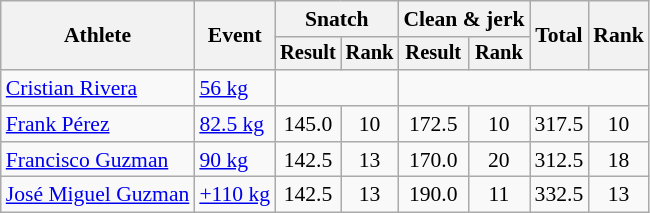<table class="wikitable" style="font-size:90%">
<tr>
<th rowspan="2">Athlete</th>
<th rowspan="2">Event</th>
<th colspan="2">Snatch</th>
<th colspan="2">Clean & jerk</th>
<th rowspan="2">Total</th>
<th rowspan="2">Rank</th>
</tr>
<tr style="font-size:95%">
<th>Result</th>
<th>Rank</th>
<th>Result</th>
<th>Rank</th>
</tr>
<tr align=center>
<td align=left><a href='#'>Cristian Rivera</a></td>
<td align=left><a href='#'>56 kg</a></td>
<td colspan=2></td>
<td colspan=4></td>
</tr>
<tr align=center>
<td align=left><a href='#'>Frank Pérez</a></td>
<td align=left><a href='#'>82.5 kg</a></td>
<td>145.0</td>
<td>10</td>
<td>172.5</td>
<td>10</td>
<td>317.5</td>
<td>10</td>
</tr>
<tr align=center>
<td align=left><a href='#'>Francisco Guzman</a></td>
<td align=left><a href='#'>90 kg</a></td>
<td>142.5</td>
<td>13</td>
<td>170.0</td>
<td>20</td>
<td>312.5</td>
<td>18</td>
</tr>
<tr align=center>
<td align=left><a href='#'>José Miguel Guzman</a></td>
<td align=left><a href='#'>+110 kg</a></td>
<td>142.5</td>
<td>13</td>
<td>190.0</td>
<td>11</td>
<td>332.5</td>
<td>13</td>
</tr>
</table>
